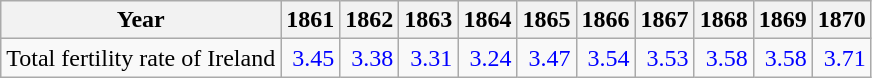<table class="wikitable " style="text-align:right">
<tr>
<th>Year</th>
<th>1861</th>
<th>1862</th>
<th>1863</th>
<th>1864</th>
<th>1865</th>
<th>1866</th>
<th>1867</th>
<th>1868</th>
<th>1869</th>
<th>1870</th>
</tr>
<tr>
<td align="left">Total fertility rate of Ireland</td>
<td style="text-align:right; color:blue;">3.45</td>
<td style="text-align:right; color:blue;">3.38</td>
<td style="text-align:right; color:blue;">3.31</td>
<td style="text-align:right; color:blue;">3.24</td>
<td style="text-align:right; color:blue;">3.47</td>
<td style="text-align:right; color:blue;">3.54</td>
<td style="text-align:right; color:blue;">3.53</td>
<td style="text-align:right; color:blue;">3.58</td>
<td style="text-align:right; color:blue;">3.58</td>
<td style="text-align:right; color:blue;">3.71</td>
</tr>
</table>
